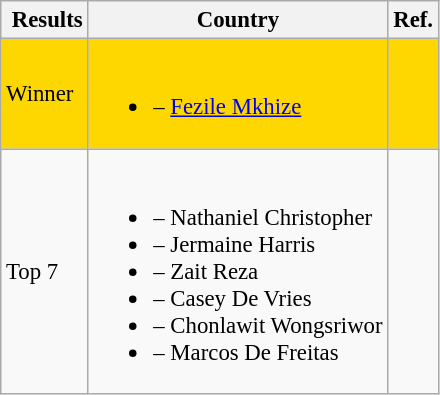<table class="wikitable sortable" style="font-size:95%;">
<tr>
<th> Results</th>
<th>Country</th>
<th>Ref.</th>
</tr>
<tr style="background:gold;">
<td>Winner</td>
<td><br><ul><li> – <a href='#'>Fezile Mkhize</a></li></ul></td>
<td></td>
</tr>
<tr>
<td>Top 7</td>
<td><br><ul><li> – Nathaniel Christopher</li><li> – Jermaine Harris</li><li> – Zait Reza</li><li> – Casey De Vries</li><li> – Chonlawit Wongsriwor</li><li> – Marcos De Freitas</li></ul></td>
<td></td>
</tr>
</table>
